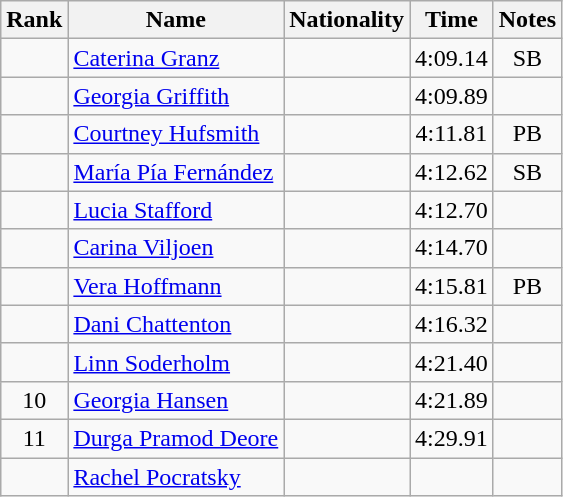<table class="wikitable sortable" style="text-align:center">
<tr>
<th>Rank</th>
<th>Name</th>
<th>Nationality</th>
<th>Time</th>
<th>Notes</th>
</tr>
<tr>
<td></td>
<td align=left><a href='#'>Caterina Granz</a></td>
<td align=left></td>
<td>4:09.14</td>
<td>SB</td>
</tr>
<tr>
<td></td>
<td align=left><a href='#'>Georgia Griffith</a></td>
<td align=left></td>
<td>4:09.89</td>
<td></td>
</tr>
<tr>
<td></td>
<td align=left><a href='#'>Courtney Hufsmith</a></td>
<td align=left></td>
<td>4:11.81</td>
<td>PB</td>
</tr>
<tr>
<td></td>
<td align=left><a href='#'>María Pía Fernández</a></td>
<td align=left></td>
<td>4:12.62</td>
<td>SB</td>
</tr>
<tr>
<td></td>
<td align=left><a href='#'>Lucia Stafford</a></td>
<td align=left></td>
<td>4:12.70</td>
<td></td>
</tr>
<tr>
<td></td>
<td align=left><a href='#'>Carina Viljoen</a></td>
<td align=left></td>
<td>4:14.70</td>
<td></td>
</tr>
<tr>
<td></td>
<td align=left><a href='#'>Vera Hoffmann</a></td>
<td align=left></td>
<td>4:15.81</td>
<td>PB</td>
</tr>
<tr>
<td></td>
<td align=left><a href='#'>Dani Chattenton</a></td>
<td align=left></td>
<td>4:16.32</td>
<td></td>
</tr>
<tr>
<td></td>
<td align=left><a href='#'>Linn Soderholm</a></td>
<td align=left></td>
<td>4:21.40</td>
<td></td>
</tr>
<tr>
<td>10</td>
<td align=left><a href='#'>Georgia Hansen</a></td>
<td align=left></td>
<td>4:21.89</td>
<td></td>
</tr>
<tr>
<td>11</td>
<td align=left><a href='#'>Durga Pramod Deore</a></td>
<td align=left></td>
<td>4:29.91</td>
<td></td>
</tr>
<tr>
<td></td>
<td align=left><a href='#'>Rachel Pocratsky</a></td>
<td align=left></td>
<td></td>
<td></td>
</tr>
</table>
